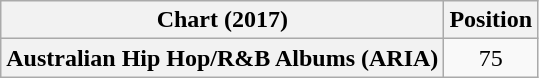<table class="wikitable sortable plainrowheaders">
<tr>
<th scope="col">Chart (2017)</th>
<th scope="col">Position</th>
</tr>
<tr>
<th scope="row">Australian Hip Hop/R&B Albums (ARIA)</th>
<td style="text-align:center;">75</td>
</tr>
</table>
